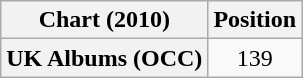<table class="wikitable plainrowheaders" style="text-align:center;">
<tr>
<th scope="col">Chart (2010)</th>
<th scope="col">Position</th>
</tr>
<tr>
<th scope="row">UK Albums (OCC)</th>
<td>139</td>
</tr>
</table>
